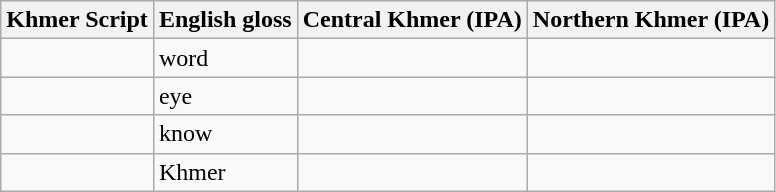<table class="wikitable sortable">
<tr>
<th>Khmer Script</th>
<th>English gloss</th>
<th>Central Khmer (IPA)</th>
<th>Northern Khmer (IPA)</th>
</tr>
<tr>
<td></td>
<td>word</td>
<td></td>
<td></td>
</tr>
<tr>
<td></td>
<td>eye</td>
<td></td>
<td></td>
</tr>
<tr>
<td></td>
<td>know</td>
<td></td>
<td></td>
</tr>
<tr>
<td></td>
<td>Khmer</td>
<td></td>
<td></td>
</tr>
</table>
